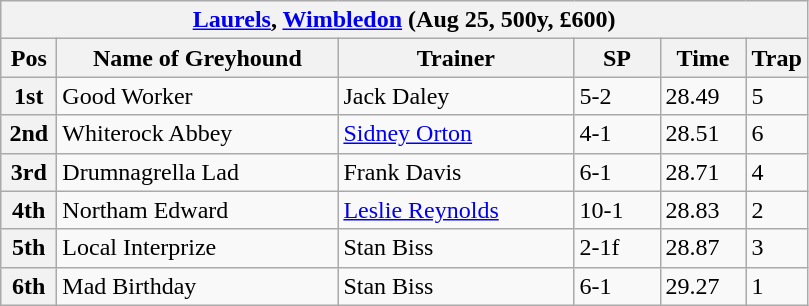<table class="wikitable">
<tr>
<th colspan="6"><a href='#'>Laurels</a>, <a href='#'>Wimbledon</a> (Aug 25, 500y, £600)</th>
</tr>
<tr>
<th width=30>Pos</th>
<th width=180>Name of Greyhound</th>
<th width=150>Trainer</th>
<th width=50>SP</th>
<th width=50>Time</th>
<th width=30>Trap</th>
</tr>
<tr>
<th>1st</th>
<td>Good Worker</td>
<td>Jack Daley</td>
<td>5-2</td>
<td>28.49</td>
<td>5</td>
</tr>
<tr>
<th>2nd</th>
<td>Whiterock Abbey</td>
<td><a href='#'>Sidney Orton</a></td>
<td>4-1</td>
<td>28.51</td>
<td>6</td>
</tr>
<tr>
<th>3rd</th>
<td>Drumnagrella Lad</td>
<td>Frank Davis</td>
<td>6-1</td>
<td>28.71</td>
<td>4</td>
</tr>
<tr>
<th>4th</th>
<td>Northam Edward</td>
<td><a href='#'>Leslie Reynolds</a></td>
<td>10-1</td>
<td>28.83</td>
<td>2</td>
</tr>
<tr>
<th>5th</th>
<td>Local Interprize</td>
<td>Stan Biss</td>
<td>2-1f</td>
<td>28.87</td>
<td>3</td>
</tr>
<tr>
<th>6th</th>
<td>Mad Birthday</td>
<td>Stan Biss</td>
<td>6-1</td>
<td>29.27</td>
<td>1</td>
</tr>
</table>
